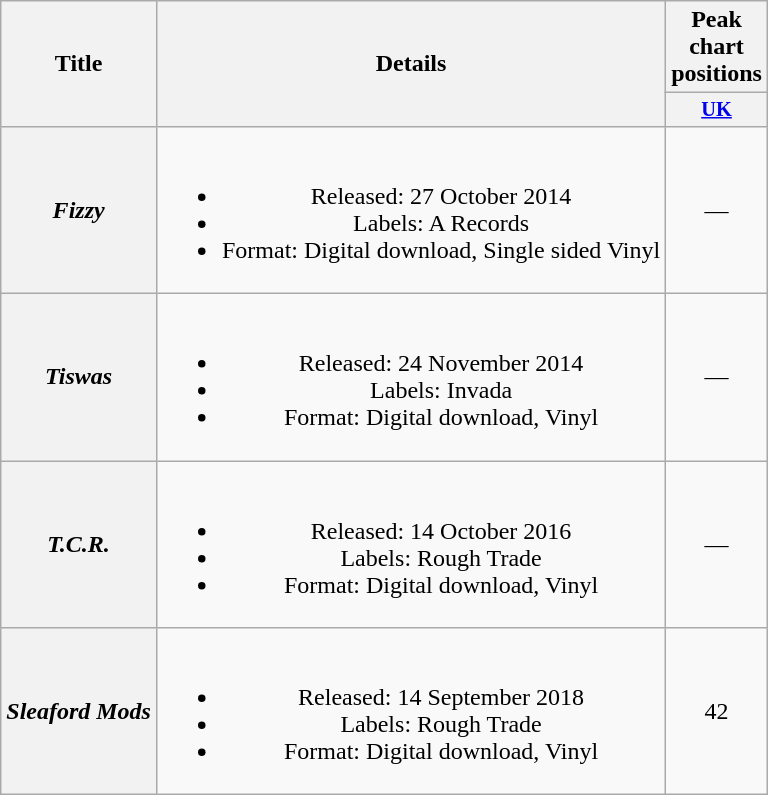<table class="wikitable plainrowheaders" style="text-align:center;">
<tr>
<th scope="col" rowspan="2">Title</th>
<th scope="col" rowspan="2">Details</th>
<th scope="col" colspan="1">Peak chart positions</th>
</tr>
<tr>
<th scope="col" style="width:3em;font-size:85%;"><a href='#'>UK</a><br></th>
</tr>
<tr>
<th scope="row"><em>Fizzy</em></th>
<td><br><ul><li>Released: 27 October 2014</li><li>Labels: A Records</li><li>Format: Digital download, Single sided Vinyl</li></ul></td>
<td>—</td>
</tr>
<tr>
<th scope="row"><em>Tiswas</em></th>
<td><br><ul><li>Released: 24 November 2014</li><li>Labels: Invada</li><li>Format: Digital download, Vinyl</li></ul></td>
<td>—</td>
</tr>
<tr>
<th scope="row"><em>T.C.R.</em></th>
<td><br><ul><li>Released: 14 October 2016</li><li>Labels: Rough Trade</li><li>Format: Digital download, Vinyl</li></ul></td>
<td>—</td>
</tr>
<tr>
<th scope="row"><em>Sleaford Mods</em></th>
<td><br><ul><li>Released: 14 September 2018</li><li>Labels: Rough Trade</li><li>Format: Digital download, Vinyl</li></ul></td>
<td>42</td>
</tr>
</table>
